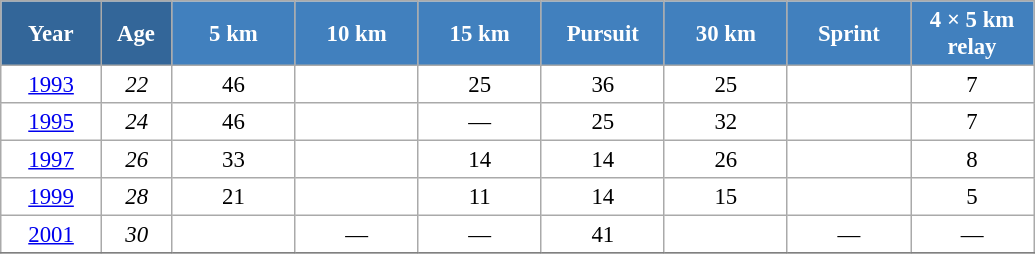<table class="wikitable" style="font-size:95%; text-align:center; border:grey solid 1px; border-collapse:collapse; background:#ffffff;">
<tr>
<th style="background-color:#369; color:white; width:60px;"> Year </th>
<th style="background-color:#369; color:white; width:40px;"> Age </th>
<th style="background-color:#4180be; color:white; width:75px;"> 5 km </th>
<th style="background-color:#4180be; color:white; width:75px;"> 10 km </th>
<th style="background-color:#4180be; color:white; width:75px;"> 15 km </th>
<th style="background-color:#4180be; color:white; width:75px;"> Pursuit </th>
<th style="background-color:#4180be; color:white; width:75px;"> 30 km </th>
<th style="background-color:#4180be; color:white; width:75px;"> Sprint </th>
<th style="background-color:#4180be; color:white; width:75px;"> 4 × 5 km <br> relay </th>
</tr>
<tr>
<td><a href='#'>1993</a></td>
<td><em>22</em></td>
<td>46</td>
<td></td>
<td>25</td>
<td>36</td>
<td>25</td>
<td></td>
<td>7</td>
</tr>
<tr>
<td><a href='#'>1995</a></td>
<td><em>24</em></td>
<td>46</td>
<td></td>
<td>—</td>
<td>25</td>
<td>32</td>
<td></td>
<td>7</td>
</tr>
<tr>
<td><a href='#'>1997</a></td>
<td><em>26</em></td>
<td>33</td>
<td></td>
<td>14</td>
<td>14</td>
<td>26</td>
<td></td>
<td>8</td>
</tr>
<tr>
<td><a href='#'>1999</a></td>
<td><em>28</em></td>
<td>21</td>
<td></td>
<td>11</td>
<td>14</td>
<td>15</td>
<td></td>
<td>5</td>
</tr>
<tr>
<td><a href='#'>2001</a></td>
<td><em>30</em></td>
<td></td>
<td>—</td>
<td>—</td>
<td>41</td>
<td></td>
<td>—</td>
<td>—</td>
</tr>
<tr>
</tr>
</table>
